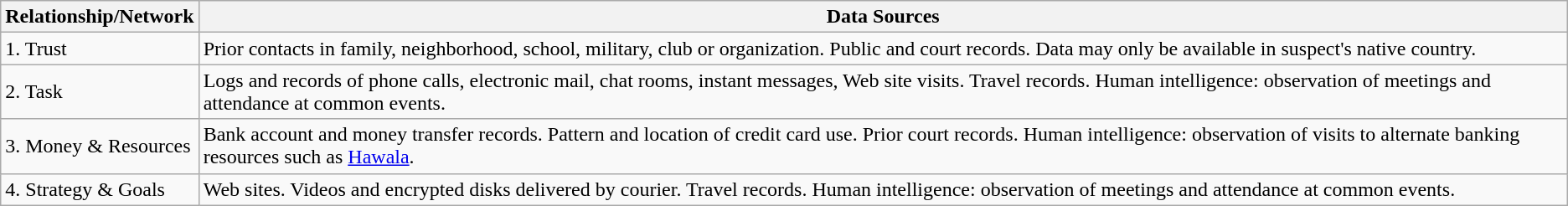<table class="wikitable">
<tr>
<th>Relationship/Network</th>
<th>Data Sources</th>
</tr>
<tr>
<td>1. Trust</td>
<td>Prior contacts in family, neighborhood, school, military, club or organization. Public and court records. Data may only be available in suspect's native country.</td>
</tr>
<tr>
<td>2. Task</td>
<td>Logs and records of phone calls, electronic mail, chat rooms, instant messages, Web site visits. Travel records. Human intelligence: observation of meetings and attendance at common events.</td>
</tr>
<tr>
<td>3. Money & Resources</td>
<td>Bank account and money transfer records. Pattern and location of credit card use. Prior court records. Human intelligence: observation of visits to alternate banking resources such as <a href='#'>Hawala</a>.</td>
</tr>
<tr>
<td>4. Strategy & Goals</td>
<td>Web sites. Videos and encrypted disks delivered by courier. Travel records. Human intelligence: observation of meetings and attendance at common events.</td>
</tr>
</table>
